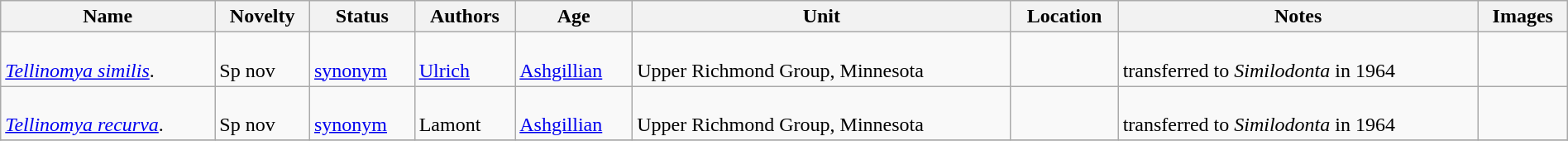<table class="wikitable sortable" align="center" width="100%">
<tr>
<th>Name</th>
<th>Novelty</th>
<th>Status</th>
<th>Authors</th>
<th>Age</th>
<th>Unit</th>
<th>Location</th>
<th>Notes</th>
<th>Images</th>
</tr>
<tr>
<td><br><em><a href='#'>Tellinomya similis</a></em>.</td>
<td><br>Sp nov</td>
<td><br><a href='#'>synonym</a></td>
<td><br><a href='#'>Ulrich</a></td>
<td><br><a href='#'>Ashgillian</a></td>
<td><br>Upper Richmond Group, Minnesota</td>
<td><br></td>
<td><br>transferred to <em>Similodonta</em> in 1964</td>
<td></td>
</tr>
<tr>
<td><br><em><a href='#'>Tellinomya recurva</a></em>.</td>
<td><br>Sp nov</td>
<td><br><a href='#'>synonym</a></td>
<td><br>Lamont</td>
<td><br><a href='#'>Ashgillian</a></td>
<td><br>Upper Richmond Group, Minnesota</td>
<td><br></td>
<td><br>transferred to <em>Similodonta</em> in 1964</td>
<td></td>
</tr>
<tr>
</tr>
</table>
